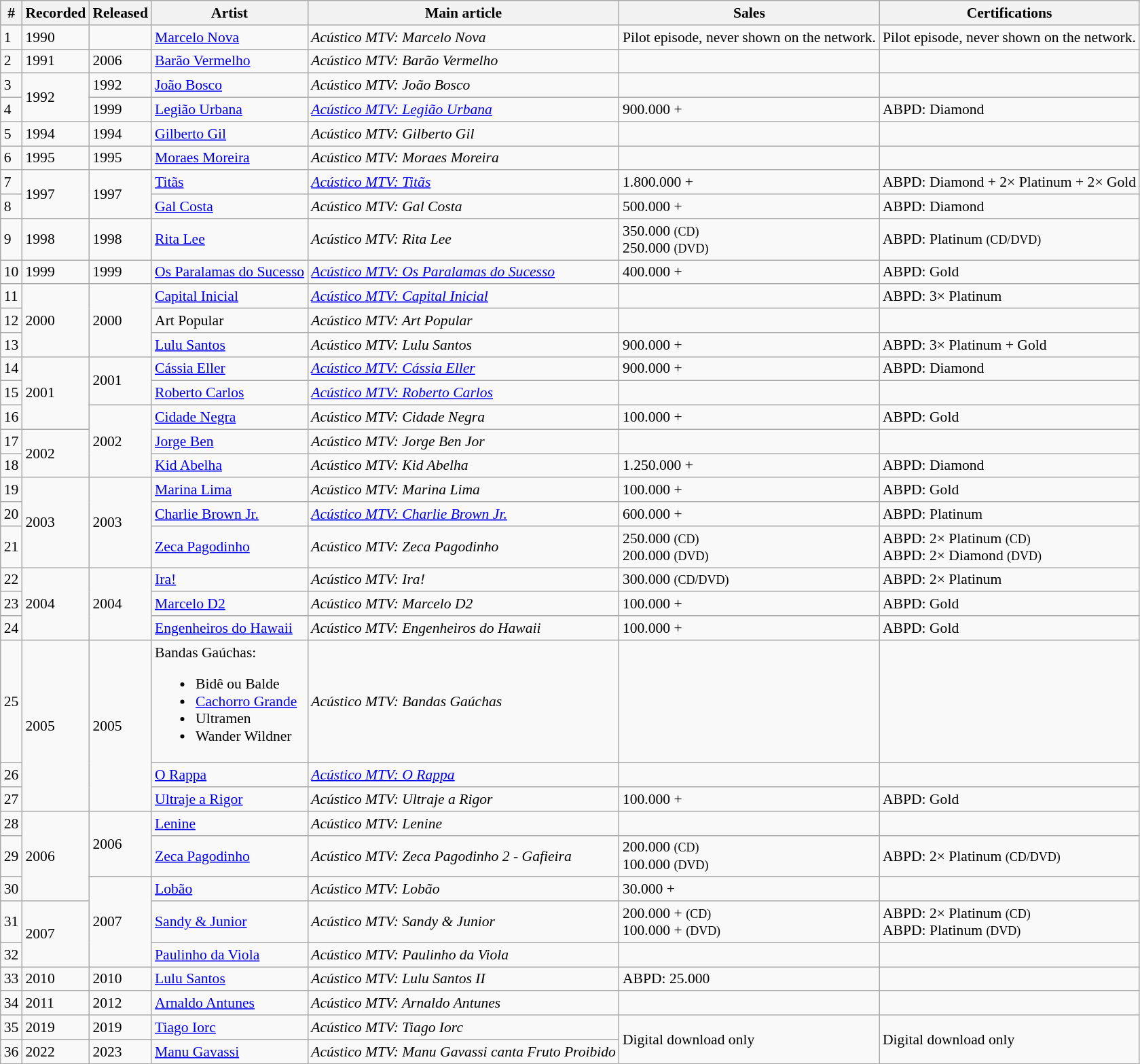<table class="wikitable sortable" style="font-size: 90%">
<tr>
<th>#</th>
<th>Recorded</th>
<th>Released</th>
<th>Artist</th>
<th>Main article</th>
<th>Sales</th>
<th>Certifications</th>
</tr>
<tr>
<td>1</td>
<td>1990</td>
<td></td>
<td><a href='#'>Marcelo Nova</a></td>
<td><em>Acústico MTV: Marcelo Nova</em></td>
<td>Pilot episode, never shown on the network.</td>
<td>Pilot episode, never shown on the network.</td>
</tr>
<tr>
<td>2</td>
<td>1991</td>
<td>2006</td>
<td><a href='#'>Barão Vermelho</a></td>
<td><em>Acústico MTV: Barão Vermelho</em></td>
<td></td>
<td></td>
</tr>
<tr>
<td>3</td>
<td rowspan="2">1992</td>
<td>1992</td>
<td><a href='#'>João Bosco</a></td>
<td><em>Acústico MTV: João Bosco</em></td>
<td></td>
<td></td>
</tr>
<tr>
<td>4</td>
<td>1999</td>
<td><a href='#'>Legião Urbana</a></td>
<td><em><a href='#'>Acústico MTV: Legião Urbana</a></em></td>
<td>900.000 +</td>
<td>ABPD: Diamond</td>
</tr>
<tr>
<td>5</td>
<td>1994</td>
<td>1994</td>
<td><a href='#'>Gilberto Gil</a></td>
<td><em>Acústico MTV: Gilberto Gil</em></td>
<td></td>
<td></td>
</tr>
<tr>
<td>6</td>
<td>1995</td>
<td>1995</td>
<td><a href='#'>Moraes Moreira</a></td>
<td><em>Acústico MTV: Moraes Moreira</em></td>
<td></td>
<td></td>
</tr>
<tr>
<td>7</td>
<td rowspan="2">1997</td>
<td rowspan="2">1997</td>
<td><a href='#'>Titãs</a></td>
<td><em><a href='#'>Acústico MTV: Titãs</a></em></td>
<td>1.800.000 +</td>
<td>ABPD: Diamond + 2× Platinum + 2× Gold</td>
</tr>
<tr>
<td>8</td>
<td><a href='#'>Gal Costa</a></td>
<td><em>Acústico MTV: Gal Costa</em></td>
<td>500.000 +</td>
<td>ABPD: Diamond</td>
</tr>
<tr>
<td>9</td>
<td>1998</td>
<td>1998</td>
<td><a href='#'>Rita Lee</a></td>
<td><em>Acústico MTV: Rita Lee</em></td>
<td>350.000 <small>(CD)</small><br>250.000 <small>(DVD)</small></td>
<td>ABPD: Platinum <small>(CD/DVD)</small></td>
</tr>
<tr>
<td>10</td>
<td>1999</td>
<td>1999</td>
<td><a href='#'>Os Paralamas do Sucesso</a></td>
<td><em><a href='#'>Acústico MTV: Os Paralamas do Sucesso</a></em></td>
<td>400.000 +</td>
<td>ABPD: Gold</td>
</tr>
<tr>
<td>11</td>
<td rowspan="3">2000</td>
<td rowspan="3">2000</td>
<td><a href='#'>Capital Inicial</a></td>
<td><em><a href='#'>Acústico MTV: Capital Inicial</a></em></td>
<td></td>
<td>ABPD: 3× Platinum</td>
</tr>
<tr>
<td>12</td>
<td>Art Popular</td>
<td><em>Acústico MTV: Art Popular</em></td>
<td></td>
<td></td>
</tr>
<tr>
<td>13</td>
<td><a href='#'>Lulu Santos</a></td>
<td><em>Acústico MTV: Lulu Santos</em></td>
<td>900.000 +</td>
<td>ABPD: 3× Platinum + Gold</td>
</tr>
<tr>
<td>14</td>
<td rowspan="3">2001</td>
<td rowspan="2">2001</td>
<td><a href='#'>Cássia Eller</a></td>
<td><em><a href='#'>Acústico MTV: Cássia Eller</a></em></td>
<td>900.000 +</td>
<td>ABPD: Diamond</td>
</tr>
<tr>
<td>15</td>
<td><a href='#'>Roberto Carlos</a></td>
<td><em><a href='#'>Acústico MTV: Roberto Carlos</a></em></td>
<td></td>
<td></td>
</tr>
<tr>
<td>16</td>
<td rowspan="3">2002</td>
<td><a href='#'>Cidade Negra</a></td>
<td><em>Acústico MTV: Cidade Negra</em></td>
<td>100.000 +</td>
<td>ABPD: Gold</td>
</tr>
<tr>
<td>17</td>
<td rowspan="2">2002</td>
<td><a href='#'>Jorge Ben</a></td>
<td><em>Acústico MTV: Jorge Ben Jor</em></td>
<td></td>
<td></td>
</tr>
<tr>
<td>18</td>
<td><a href='#'>Kid Abelha</a></td>
<td><em>Acústico MTV: Kid Abelha</em></td>
<td>1.250.000 +</td>
<td>ABPD: Diamond</td>
</tr>
<tr>
<td>19</td>
<td rowspan="3">2003</td>
<td rowspan="3">2003</td>
<td><a href='#'>Marina Lima</a></td>
<td><em>Acústico MTV: Marina Lima</em></td>
<td>100.000 +</td>
<td>ABPD: Gold</td>
</tr>
<tr>
<td>20</td>
<td><a href='#'>Charlie Brown Jr.</a></td>
<td><em><a href='#'>Acústico MTV: Charlie Brown Jr.</a></em></td>
<td>600.000 +</td>
<td>ABPD: Platinum</td>
</tr>
<tr>
<td>21</td>
<td><a href='#'>Zeca Pagodinho</a></td>
<td><em>Acústico MTV: Zeca Pagodinho</em></td>
<td>250.000 <small>(CD)</small><br>200.000 <small>(DVD)</small></td>
<td>ABPD: 2× Platinum <small>(CD)</small><br>ABPD: 2× Diamond <small>(DVD)</small></td>
</tr>
<tr>
<td>22</td>
<td rowspan="3">2004</td>
<td rowspan="3">2004</td>
<td><a href='#'>Ira!</a></td>
<td><em>Acústico MTV: Ira!</em></td>
<td>300.000 <small>(CD/DVD)</small></td>
<td>ABPD: 2× Platinum</td>
</tr>
<tr>
<td>23</td>
<td><a href='#'>Marcelo D2</a></td>
<td><em>Acústico MTV: Marcelo D2</em></td>
<td>100.000 +</td>
<td>ABPD: Gold</td>
</tr>
<tr>
<td>24</td>
<td><a href='#'>Engenheiros do Hawaii</a></td>
<td><em>Acústico MTV: Engenheiros do Hawaii</em></td>
<td>100.000 +</td>
<td>ABPD: Gold</td>
</tr>
<tr>
<td>25</td>
<td rowspan="3">2005</td>
<td rowspan="3">2005</td>
<td>Bandas Gaúchas:<br><ul><li>Bidê ou Balde</li><li><a href='#'>Cachorro Grande</a></li><li>Ultramen</li><li>Wander Wildner</li></ul></td>
<td><em>Acústico MTV: Bandas Gaúchas</em></td>
<td></td>
<td></td>
</tr>
<tr>
<td>26</td>
<td><a href='#'>O Rappa</a></td>
<td><em><a href='#'>Acústico MTV: O Rappa</a></em></td>
<td></td>
<td></td>
</tr>
<tr>
<td>27</td>
<td><a href='#'>Ultraje a Rigor</a></td>
<td><em>Acústico MTV: Ultraje a Rigor</em></td>
<td>100.000 +</td>
<td>ABPD: Gold</td>
</tr>
<tr>
<td>28</td>
<td rowspan="3">2006</td>
<td rowspan="2">2006</td>
<td><a href='#'>Lenine</a></td>
<td><em>Acústico MTV: Lenine</em></td>
<td></td>
<td></td>
</tr>
<tr>
<td>29</td>
<td><a href='#'>Zeca Pagodinho</a></td>
<td><em>Acústico MTV: Zeca Pagodinho 2 - Gafieira</em></td>
<td>200.000 <small>(CD)</small><br>100.000 <small>(DVD)</small></td>
<td>ABPD: 2× Platinum <small>(CD</small><small>/DVD)</small></td>
</tr>
<tr>
<td>30</td>
<td rowspan="3">2007</td>
<td><a href='#'>Lobão</a></td>
<td><em>Acústico MTV: Lobão</em></td>
<td>30.000 +</td>
<td></td>
</tr>
<tr>
<td>31</td>
<td rowspan="2">2007</td>
<td><a href='#'>Sandy & Junior</a></td>
<td><em>Acústico MTV: Sandy & Junior</em></td>
<td>200.000 + <small>(CD)</small><br>100.000 + <small>(DVD)</small></td>
<td>ABPD: 2× Platinum <small>(CD)</small><br>ABPD: Platinum <small>(DVD)</small></td>
</tr>
<tr>
<td>32</td>
<td><a href='#'>Paulinho da Viola</a></td>
<td><em>Acústico MTV: Paulinho da Viola</em></td>
<td></td>
<td></td>
</tr>
<tr>
<td>33</td>
<td>2010</td>
<td>2010</td>
<td><a href='#'>Lulu Santos</a></td>
<td><em>Acústico MTV: Lulu Santos II</em></td>
<td>ABPD: 25.000</td>
<td></td>
</tr>
<tr>
<td>34</td>
<td>2011</td>
<td>2012</td>
<td><a href='#'>Arnaldo Antunes</a></td>
<td><em>Acústico MTV: Arnaldo Antunes</em></td>
<td></td>
<td></td>
</tr>
<tr>
<td>35</td>
<td>2019</td>
<td>2019</td>
<td><a href='#'>Tiago Iorc</a></td>
<td><em>Acústico MTV: Tiago Iorc</em></td>
<td rowspan="2">Digital download only</td>
<td rowspan="2">Digital download only</td>
</tr>
<tr>
<td>36</td>
<td>2022</td>
<td>2023</td>
<td><a href='#'>Manu Gavassi</a></td>
<td><em>Acústico MTV: Manu Gavassi canta Fruto Proibido</em></td>
</tr>
</table>
